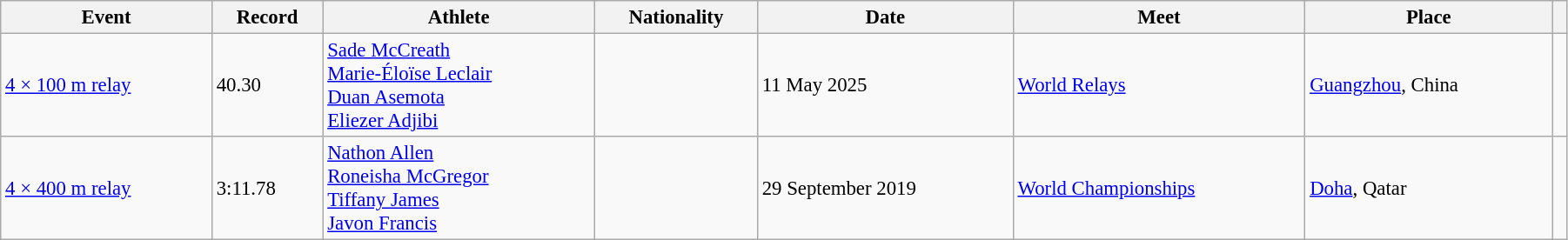<table class="wikitable" style="font-size: 95%; width: 95%;">
<tr>
<th>Event</th>
<th>Record</th>
<th>Athlete</th>
<th>Nationality</th>
<th>Date</th>
<th>Meet</th>
<th>Place</th>
<th></th>
</tr>
<tr>
<td><a href='#'>4 × 100 m relay</a></td>
<td>40.30</td>
<td><a href='#'>Sade McCreath</a><br><a href='#'>Marie-Éloïse Leclair</a><br><a href='#'>Duan Asemota</a><br><a href='#'>Eliezer Adjibi</a></td>
<td></td>
<td>11 May 2025</td>
<td><a href='#'>World Relays</a></td>
<td><a href='#'>Guangzhou</a>, China</td>
<td></td>
</tr>
<tr>
<td><a href='#'>4 × 400 m relay</a></td>
<td>3:11.78</td>
<td><a href='#'>Nathon Allen</a><br><a href='#'>Roneisha McGregor</a><br><a href='#'>Tiffany James</a><br><a href='#'>Javon Francis</a></td>
<td></td>
<td>29 September 2019</td>
<td><a href='#'>World Championships</a></td>
<td><a href='#'>Doha</a>, Qatar</td>
<td></td>
</tr>
</table>
